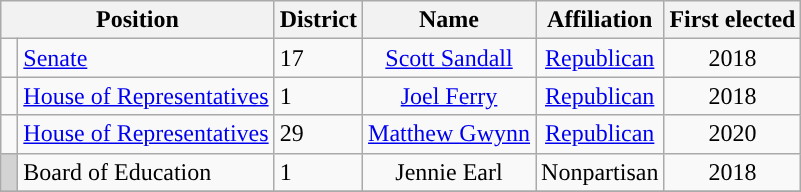<table class="wikitable">
<tr>
<th colspan="2" style="text-align:center; vertical-align:bottom;">Position</th>
<th>District</th>
<th style="text-align:center;">Name</th>
<th valign="bottom">Affiliation</th>
<th style="vertical-align:bottom; text-align:center;">First elected</th>
</tr>
<tr>
<td style="background-color:"> </td>
<td><a href='#'>Senate</a></td>
<td>17</td>
<td style="text-align:center;"><a href='#'>Scott Sandall</a></td>
<td style="text-align:center;"><a href='#'>Republican</a></td>
<td style="text-align:center;">2018</td>
</tr>
<tr>
<td style="background-color:"> </td>
<td><a href='#'>House of Representatives</a></td>
<td>1</td>
<td style="text-align:center;"><a href='#'>Joel Ferry</a></td>
<td style="text-align:center;"><a href='#'>Republican</a></td>
<td style="text-align:center;">2018</td>
</tr>
<tr>
<td style="background-color:"> </td>
<td><a href='#'>House of Representatives</a></td>
<td>29</td>
<td style="text-align:center;"><a href='#'>Matthew Gwynn</a></td>
<td style="text-align:center;"><a href='#'>Republican</a></td>
<td style="text-align:center;">2020</td>
</tr>
<tr>
<td style="background-color:lightgrey"> </td>
<td>Board of Education</td>
<td>1</td>
<td style="text-align:center;">Jennie Earl</td>
<td style="text-align:center;">Nonpartisan</td>
<td style="text-align:center;">2018</td>
</tr>
<tr>
</tr>
</table>
